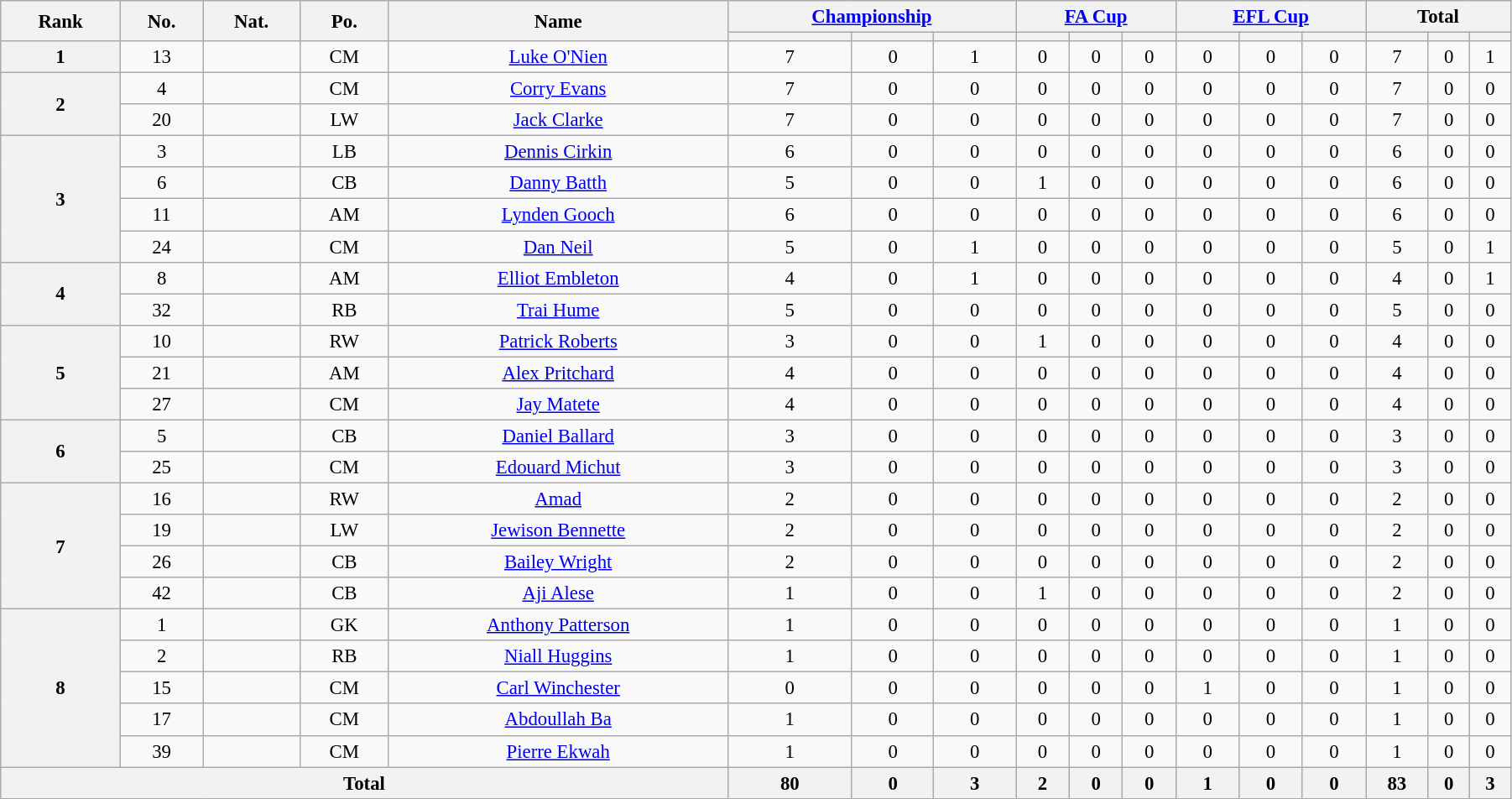<table class="wikitable" style="text-align:center; font-size:95%; width:95%;">
<tr>
<th rowspan=2>Rank</th>
<th rowspan=2>No.</th>
<th rowspan=2>Nat.</th>
<th rowspan=2>Po.</th>
<th rowspan=2>Name</th>
<th colspan=3><a href='#'>Championship</a></th>
<th colspan=3><a href='#'>FA Cup</a></th>
<th colspan=3><a href='#'>EFL Cup</a></th>
<th colspan=3>Total</th>
</tr>
<tr>
<th></th>
<th></th>
<th></th>
<th></th>
<th></th>
<th></th>
<th></th>
<th></th>
<th></th>
<th></th>
<th></th>
<th></th>
</tr>
<tr>
<th rowspan=1>1</th>
<td>13</td>
<td></td>
<td>CM</td>
<td><a href='#'>Luke O'Nien</a></td>
<td>7</td>
<td>0</td>
<td>1</td>
<td>0</td>
<td>0</td>
<td>0</td>
<td>0</td>
<td>0</td>
<td>0</td>
<td>7</td>
<td>0</td>
<td>1</td>
</tr>
<tr>
<th rowspan=2>2</th>
<td>4</td>
<td></td>
<td>CM</td>
<td><a href='#'>Corry Evans</a></td>
<td>7</td>
<td>0</td>
<td>0</td>
<td>0</td>
<td>0</td>
<td>0</td>
<td>0</td>
<td>0</td>
<td>0</td>
<td>7</td>
<td>0</td>
<td>0</td>
</tr>
<tr>
<td>20</td>
<td></td>
<td>LW</td>
<td><a href='#'>Jack Clarke</a></td>
<td>7</td>
<td>0</td>
<td>0</td>
<td>0</td>
<td>0</td>
<td>0</td>
<td>0</td>
<td>0</td>
<td>0</td>
<td>7</td>
<td>0</td>
<td>0</td>
</tr>
<tr>
<th rowspan=4>3</th>
<td>3</td>
<td></td>
<td>LB</td>
<td><a href='#'>Dennis Cirkin</a></td>
<td>6</td>
<td>0</td>
<td>0</td>
<td>0</td>
<td>0</td>
<td>0</td>
<td>0</td>
<td>0</td>
<td>0</td>
<td>6</td>
<td>0</td>
<td>0</td>
</tr>
<tr>
<td>6</td>
<td></td>
<td>CB</td>
<td><a href='#'>Danny Batth</a></td>
<td>5</td>
<td>0</td>
<td>0</td>
<td>1</td>
<td>0</td>
<td>0</td>
<td>0</td>
<td>0</td>
<td>0</td>
<td>6</td>
<td>0</td>
<td>0</td>
</tr>
<tr>
<td>11</td>
<td></td>
<td>AM</td>
<td><a href='#'>Lynden Gooch</a></td>
<td>6</td>
<td>0</td>
<td>0</td>
<td>0</td>
<td>0</td>
<td>0</td>
<td>0</td>
<td>0</td>
<td>0</td>
<td>6</td>
<td>0</td>
<td>0</td>
</tr>
<tr>
<td>24</td>
<td></td>
<td>CM</td>
<td><a href='#'>Dan Neil</a></td>
<td>5</td>
<td>0</td>
<td>1</td>
<td>0</td>
<td>0</td>
<td>0</td>
<td>0</td>
<td>0</td>
<td>0</td>
<td>5</td>
<td>0</td>
<td>1</td>
</tr>
<tr>
<th rowspan=2>4</th>
<td>8</td>
<td></td>
<td>AM</td>
<td><a href='#'>Elliot Embleton</a></td>
<td>4</td>
<td>0</td>
<td>1</td>
<td>0</td>
<td>0</td>
<td>0</td>
<td>0</td>
<td>0</td>
<td>0</td>
<td>4</td>
<td>0</td>
<td>1</td>
</tr>
<tr>
<td>32</td>
<td></td>
<td>RB</td>
<td><a href='#'>Trai Hume</a></td>
<td>5</td>
<td>0</td>
<td>0</td>
<td>0</td>
<td>0</td>
<td>0</td>
<td>0</td>
<td>0</td>
<td>0</td>
<td>5</td>
<td>0</td>
<td>0</td>
</tr>
<tr>
<th rowspan=3>5</th>
<td>10</td>
<td></td>
<td>RW</td>
<td><a href='#'>Patrick Roberts</a></td>
<td>3</td>
<td>0</td>
<td>0</td>
<td>1</td>
<td>0</td>
<td>0</td>
<td>0</td>
<td>0</td>
<td>0</td>
<td>4</td>
<td>0</td>
<td>0</td>
</tr>
<tr>
<td>21</td>
<td></td>
<td>AM</td>
<td><a href='#'>Alex Pritchard</a></td>
<td>4</td>
<td>0</td>
<td>0</td>
<td>0</td>
<td>0</td>
<td>0</td>
<td>0</td>
<td>0</td>
<td>0</td>
<td>4</td>
<td>0</td>
<td>0</td>
</tr>
<tr>
<td>27</td>
<td></td>
<td>CM</td>
<td><a href='#'>Jay Matete</a></td>
<td>4</td>
<td>0</td>
<td>0</td>
<td>0</td>
<td>0</td>
<td>0</td>
<td>0</td>
<td>0</td>
<td>0</td>
<td>4</td>
<td>0</td>
<td>0</td>
</tr>
<tr>
<th rowspan=2>6</th>
<td>5</td>
<td></td>
<td>CB</td>
<td><a href='#'>Daniel Ballard</a></td>
<td>3</td>
<td>0</td>
<td>0</td>
<td>0</td>
<td>0</td>
<td>0</td>
<td>0</td>
<td>0</td>
<td>0</td>
<td>3</td>
<td>0</td>
<td>0</td>
</tr>
<tr>
<td>25</td>
<td></td>
<td>CM</td>
<td><a href='#'>Edouard Michut</a></td>
<td>3</td>
<td>0</td>
<td>0</td>
<td>0</td>
<td>0</td>
<td>0</td>
<td>0</td>
<td>0</td>
<td>0</td>
<td>3</td>
<td>0</td>
<td>0</td>
</tr>
<tr>
<th rowspan=4>7</th>
<td>16</td>
<td></td>
<td>RW</td>
<td><a href='#'>Amad</a></td>
<td>2</td>
<td>0</td>
<td>0</td>
<td>0</td>
<td>0</td>
<td>0</td>
<td>0</td>
<td>0</td>
<td>0</td>
<td>2</td>
<td>0</td>
<td>0</td>
</tr>
<tr>
<td>19</td>
<td></td>
<td>LW</td>
<td><a href='#'>Jewison Bennette</a></td>
<td>2</td>
<td>0</td>
<td>0</td>
<td>0</td>
<td>0</td>
<td>0</td>
<td>0</td>
<td>0</td>
<td>0</td>
<td>2</td>
<td>0</td>
<td>0</td>
</tr>
<tr>
<td>26</td>
<td></td>
<td>CB</td>
<td><a href='#'>Bailey Wright</a></td>
<td>2</td>
<td>0</td>
<td>0</td>
<td>0</td>
<td>0</td>
<td>0</td>
<td>0</td>
<td>0</td>
<td>0</td>
<td>2</td>
<td>0</td>
<td>0</td>
</tr>
<tr>
<td>42</td>
<td></td>
<td>CB</td>
<td><a href='#'>Aji Alese</a></td>
<td>1</td>
<td>0</td>
<td>0</td>
<td>1</td>
<td>0</td>
<td>0</td>
<td>0</td>
<td>0</td>
<td>0</td>
<td>2</td>
<td>0</td>
<td>0</td>
</tr>
<tr>
<th rowspan=5>8</th>
<td>1</td>
<td></td>
<td>GK</td>
<td><a href='#'>Anthony Patterson</a></td>
<td>1</td>
<td>0</td>
<td>0</td>
<td>0</td>
<td>0</td>
<td>0</td>
<td>0</td>
<td>0</td>
<td>0</td>
<td>1</td>
<td>0</td>
<td>0</td>
</tr>
<tr>
<td>2</td>
<td></td>
<td>RB</td>
<td><a href='#'>Niall Huggins</a></td>
<td>1</td>
<td>0</td>
<td>0</td>
<td>0</td>
<td>0</td>
<td>0</td>
<td>0</td>
<td>0</td>
<td>0</td>
<td>1</td>
<td>0</td>
<td>0</td>
</tr>
<tr>
<td>15</td>
<td></td>
<td>CM</td>
<td><a href='#'>Carl Winchester</a></td>
<td>0</td>
<td>0</td>
<td>0</td>
<td>0</td>
<td>0</td>
<td>0</td>
<td>1</td>
<td>0</td>
<td>0</td>
<td>1</td>
<td>0</td>
<td>0</td>
</tr>
<tr>
<td>17</td>
<td></td>
<td>CM</td>
<td><a href='#'>Abdoullah Ba</a></td>
<td>1</td>
<td>0</td>
<td>0</td>
<td>0</td>
<td>0</td>
<td>0</td>
<td>0</td>
<td>0</td>
<td>0</td>
<td>1</td>
<td>0</td>
<td>0</td>
</tr>
<tr>
<td>39</td>
<td></td>
<td>CM</td>
<td><a href='#'>Pierre Ekwah</a></td>
<td>1</td>
<td>0</td>
<td>0</td>
<td>0</td>
<td>0</td>
<td>0</td>
<td>0</td>
<td>0</td>
<td>0</td>
<td>1</td>
<td>0</td>
<td>0</td>
</tr>
<tr>
<th colspan=5>Total</th>
<th>80</th>
<th>0</th>
<th>3</th>
<th>2</th>
<th>0</th>
<th>0</th>
<th>1</th>
<th>0</th>
<th>0</th>
<th>83</th>
<th>0</th>
<th>3</th>
</tr>
</table>
